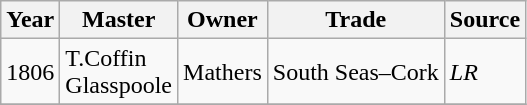<table class=" wikitable">
<tr>
<th>Year</th>
<th>Master</th>
<th>Owner</th>
<th>Trade</th>
<th>Source</th>
</tr>
<tr>
<td>1806</td>
<td>T.Coffin<br>Glasspoole</td>
<td>Mathers</td>
<td>South Seas–Cork</td>
<td><em>LR</em></td>
</tr>
<tr>
</tr>
</table>
